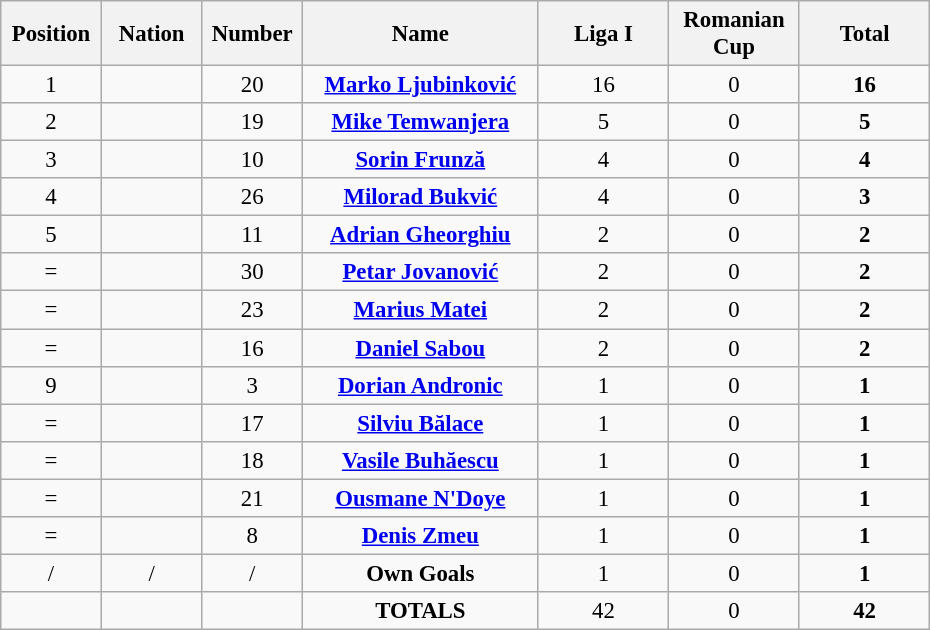<table class="wikitable" style="font-size: 95%; text-align: center;">
<tr>
<th width=60>Position</th>
<th width=60>Nation</th>
<th width=60>Number</th>
<th width=150>Name</th>
<th width=80>Liga I</th>
<th width=80>Romanian Cup</th>
<th width=80>Total</th>
</tr>
<tr>
<td>1</td>
<td></td>
<td>20</td>
<td><strong><a href='#'>Marko Ljubinković</a></strong></td>
<td>16</td>
<td>0</td>
<td><strong>16</strong></td>
</tr>
<tr>
<td>2</td>
<td></td>
<td>19</td>
<td><strong><a href='#'>Mike Temwanjera</a></strong></td>
<td>5</td>
<td>0</td>
<td><strong>5</strong></td>
</tr>
<tr>
<td>3</td>
<td></td>
<td>10</td>
<td><strong><a href='#'>Sorin Frunză</a></strong></td>
<td>4</td>
<td>0</td>
<td><strong>4</strong></td>
</tr>
<tr>
<td>4</td>
<td></td>
<td>26</td>
<td><strong><a href='#'>Milorad Bukvić</a></strong></td>
<td>4</td>
<td>0</td>
<td><strong>3</strong></td>
</tr>
<tr>
<td>5</td>
<td></td>
<td>11</td>
<td><strong><a href='#'>Adrian Gheorghiu</a></strong></td>
<td>2</td>
<td>0</td>
<td><strong>2</strong></td>
</tr>
<tr>
<td>=</td>
<td></td>
<td>30</td>
<td><strong><a href='#'>Petar Jovanović</a></strong></td>
<td>2</td>
<td>0</td>
<td><strong>2</strong></td>
</tr>
<tr>
<td>=</td>
<td></td>
<td>23</td>
<td><strong><a href='#'>Marius Matei</a></strong></td>
<td>2</td>
<td>0</td>
<td><strong>2</strong></td>
</tr>
<tr>
<td>=</td>
<td></td>
<td>16</td>
<td><strong><a href='#'>Daniel Sabou</a></strong></td>
<td>2</td>
<td>0</td>
<td><strong>2</strong></td>
</tr>
<tr>
<td>9</td>
<td></td>
<td>3</td>
<td><strong><a href='#'>Dorian Andronic</a></strong></td>
<td>1</td>
<td>0</td>
<td><strong>1</strong></td>
</tr>
<tr>
<td>=</td>
<td></td>
<td>17</td>
<td><strong><a href='#'>Silviu Bălace</a></strong></td>
<td>1</td>
<td>0</td>
<td><strong>1</strong></td>
</tr>
<tr>
<td>=</td>
<td></td>
<td>18</td>
<td><strong><a href='#'>Vasile Buhăescu</a></strong></td>
<td>1</td>
<td>0</td>
<td><strong>1</strong></td>
</tr>
<tr>
<td>=</td>
<td></td>
<td>21</td>
<td><strong><a href='#'>Ousmane N'Doye</a></strong></td>
<td>1</td>
<td>0</td>
<td><strong>1</strong></td>
</tr>
<tr>
<td>=</td>
<td></td>
<td>8</td>
<td><strong><a href='#'>Denis Zmeu</a></strong></td>
<td>1</td>
<td>0</td>
<td><strong>1</strong></td>
</tr>
<tr>
<td>/</td>
<td>/</td>
<td>/</td>
<td><strong>Own Goals</strong></td>
<td>1</td>
<td>0</td>
<td><strong>1</strong></td>
</tr>
<tr>
<td></td>
<td></td>
<td></td>
<td><strong>TOTALS</strong></td>
<td>42</td>
<td>0</td>
<td><strong>42</strong></td>
</tr>
</table>
